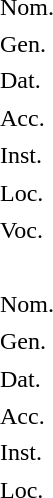<table class="toccolours" style="line-height: 1.3em; float:none; padding: 10px 15px 10px 5px;">
<tr>
<td style="padding: 0px 0px 10px 0px;"> </td>
</tr>
<tr>
<td>Nom.</td>
</tr>
<tr>
<td>Gen.</td>
</tr>
<tr>
<td>Dat.</td>
</tr>
<tr>
<td>Acc.</td>
</tr>
<tr>
<td>Inst.</td>
</tr>
<tr>
<td>Loc.</td>
</tr>
<tr>
<td>Voc.</td>
</tr>
<tr>
<td> </td>
</tr>
<tr>
<td>Nom.</td>
</tr>
<tr>
<td>Gen.</td>
</tr>
<tr>
<td>Dat.</td>
</tr>
<tr>
<td>Acc.</td>
</tr>
<tr>
<td>Inst.</td>
</tr>
<tr>
<td>Loc.</td>
</tr>
</table>
